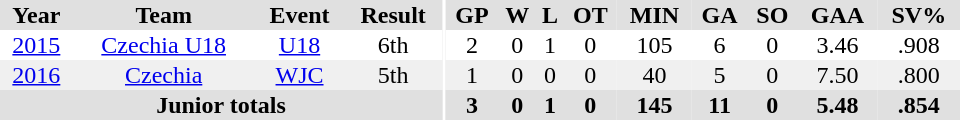<table border="0" cellpadding="1" cellspacing="0" ID="Table3" style="text-align:center; width:40em">
<tr ALIGN="center" bgcolor="#e0e0e0">
<th>Year</th>
<th>Team</th>
<th>Event</th>
<th>Result</th>
<th rowspan="99" bgcolor="#ffffff"></th>
<th>GP</th>
<th>W</th>
<th>L</th>
<th>OT</th>
<th>MIN</th>
<th>GA</th>
<th>SO</th>
<th>GAA</th>
<th>SV%</th>
</tr>
<tr ALIGN="center">
<td><a href='#'>2015</a></td>
<td><a href='#'>Czechia U18</a></td>
<td><a href='#'>U18</a></td>
<td>6th</td>
<td>2</td>
<td>0</td>
<td>1</td>
<td>0</td>
<td>105</td>
<td>6</td>
<td>0</td>
<td>3.46</td>
<td>.908</td>
</tr>
<tr bgcolor="#f0f0f0">
<td><a href='#'>2016</a></td>
<td><a href='#'>Czechia</a></td>
<td><a href='#'>WJC</a></td>
<td>5th</td>
<td>1</td>
<td>0</td>
<td>0</td>
<td>0</td>
<td>40</td>
<td>5</td>
<td>0</td>
<td>7.50</td>
<td>.800</td>
</tr>
<tr ALIGN="center" bgcolor="#e0e0e0">
<th colspan=4>Junior totals</th>
<th>3</th>
<th>0</th>
<th>1</th>
<th>0</th>
<th>145</th>
<th>11</th>
<th>0</th>
<th>5.48</th>
<th>.854</th>
</tr>
</table>
